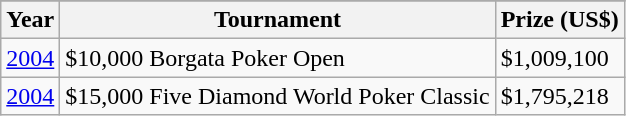<table class="wikitable">
<tr>
</tr>
<tr>
<th>Year</th>
<th>Tournament</th>
<th>Prize (US$)</th>
</tr>
<tr>
<td><a href='#'>2004</a></td>
<td>$10,000 Borgata Poker Open</td>
<td>$1,009,100</td>
</tr>
<tr>
<td><a href='#'>2004</a></td>
<td>$15,000 Five Diamond World Poker Classic</td>
<td>$1,795,218</td>
</tr>
</table>
